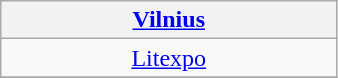<table class="wikitable" style="text-align:center" width=225>
<tr>
<th> <strong><a href='#'>Vilnius</a></strong></th>
</tr>
<tr>
<td><a href='#'>Litexpo</a></td>
</tr>
<tr>
</tr>
</table>
